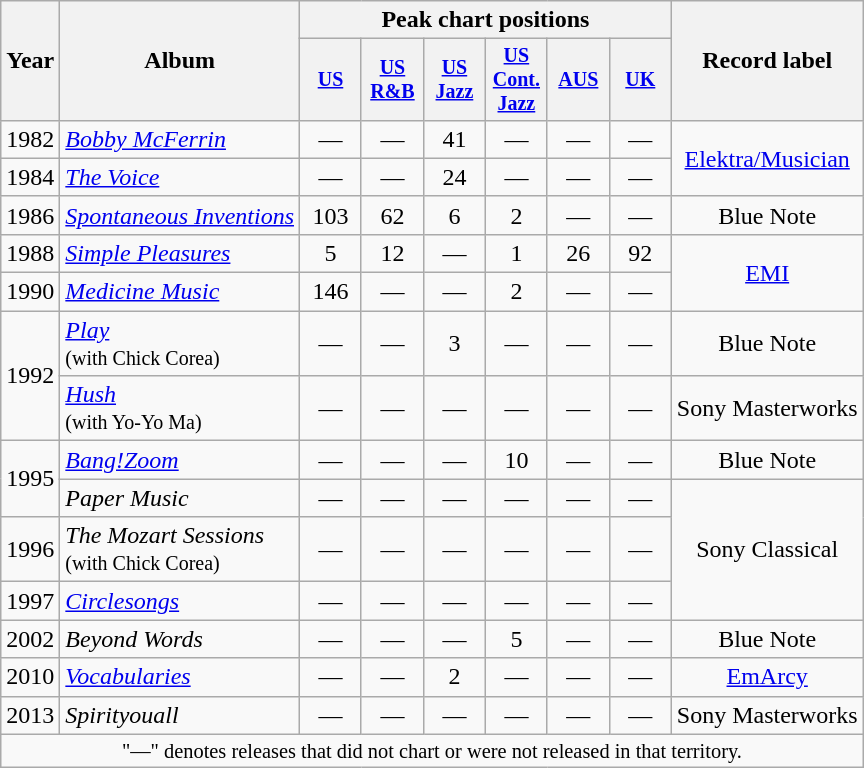<table class="wikitable" style="text-align:center;">
<tr>
<th rowspan="2">Year</th>
<th rowspan="2">Album</th>
<th colspan="6">Peak chart positions</th>
<th rowspan="2">Record label</th>
</tr>
<tr style="font-size:smaller;">
<th width="35"><a href='#'>US</a><br></th>
<th width="35"><a href='#'>US R&B</a><br></th>
<th width="35"><a href='#'>US Jazz</a><br></th>
<th width="35"><a href='#'>US Cont. Jazz</a><br></th>
<th width="35"><a href='#'>AUS</a><br></th>
<th width="35"><a href='#'>UK</a><br></th>
</tr>
<tr>
<td>1982</td>
<td align="left"><em><a href='#'>Bobby McFerrin</a></em></td>
<td>—</td>
<td>—</td>
<td>41</td>
<td>—</td>
<td>—</td>
<td>—</td>
<td rowspan="2"><a href='#'>Elektra/Musician</a></td>
</tr>
<tr>
<td>1984</td>
<td align="left"><em><a href='#'>The Voice</a></em></td>
<td>—</td>
<td>—</td>
<td>24</td>
<td>—</td>
<td>—</td>
<td>—</td>
</tr>
<tr>
<td>1986</td>
<td align="left"><em><a href='#'>Spontaneous Inventions</a></em></td>
<td>103</td>
<td>62</td>
<td>6</td>
<td>2</td>
<td>—</td>
<td>—</td>
<td rowspan="1">Blue Note</td>
</tr>
<tr>
<td>1988</td>
<td align="left"><em><a href='#'>Simple Pleasures</a></em></td>
<td>5</td>
<td>12</td>
<td>—</td>
<td>1</td>
<td>26</td>
<td>92</td>
<td rowspan="2"><a href='#'>EMI</a></td>
</tr>
<tr>
<td>1990</td>
<td align="left"><em><a href='#'>Medicine Music</a></em></td>
<td>146</td>
<td>—</td>
<td>—</td>
<td>2</td>
<td>—</td>
<td>—</td>
</tr>
<tr>
<td rowspan="2">1992</td>
<td align="left"><em><a href='#'>Play</a></em> <br><small>(with Chick Corea)</small></td>
<td>—</td>
<td>—</td>
<td>3</td>
<td>—</td>
<td>—</td>
<td>—</td>
<td rowspan="1">Blue Note</td>
</tr>
<tr>
<td align="left"><em><a href='#'>Hush</a></em> <br><small>(with Yo-Yo Ma)</small></td>
<td>—</td>
<td>—</td>
<td>—</td>
<td>—</td>
<td>—</td>
<td>—</td>
<td rowspan="1">Sony Masterworks</td>
</tr>
<tr>
<td rowspan="2">1995</td>
<td align="left"><em><a href='#'>Bang!Zoom</a></em></td>
<td>—</td>
<td>—</td>
<td>—</td>
<td>10</td>
<td>—</td>
<td>—</td>
<td rowspan="1">Blue Note</td>
</tr>
<tr>
<td align="left"><em>Paper Music</em></td>
<td>—</td>
<td>—</td>
<td>—</td>
<td>—</td>
<td>—</td>
<td>—</td>
<td rowspan="3">Sony Classical</td>
</tr>
<tr>
<td>1996</td>
<td align="left"><em>The Mozart Sessions</em> <br><small>(with Chick Corea)</small></td>
<td>—</td>
<td>—</td>
<td>—</td>
<td>—</td>
<td>—</td>
<td>—</td>
</tr>
<tr>
<td>1997</td>
<td align="left"><em><a href='#'>Circlesongs</a></em></td>
<td>—</td>
<td>—</td>
<td>—</td>
<td>—</td>
<td>—</td>
<td>—</td>
</tr>
<tr>
<td>2002</td>
<td align="left"><em>Beyond Words</em></td>
<td>—</td>
<td>—</td>
<td>—</td>
<td>5</td>
<td>—</td>
<td>—</td>
<td>Blue Note</td>
</tr>
<tr>
<td>2010</td>
<td align="left"><em><a href='#'>Vocabularies</a></em></td>
<td>—</td>
<td>—</td>
<td>2</td>
<td>—</td>
<td>—</td>
<td>—</td>
<td><a href='#'>EmArcy</a></td>
</tr>
<tr>
<td>2013</td>
<td align="left"><em>Spirityouall</em></td>
<td>—</td>
<td>—</td>
<td>—</td>
<td>—</td>
<td>—</td>
<td>—</td>
<td>Sony Masterworks</td>
</tr>
<tr>
<td colspan="12" style="text-align:center; font-size:85%;">"—" denotes releases that did not chart or were not released in that territory.</td>
</tr>
</table>
